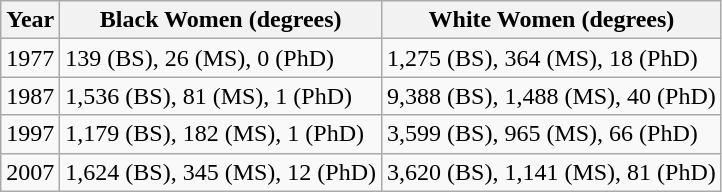<table class="wikitable">
<tr>
<th>Year</th>
<th>Black Women (degrees)</th>
<th>White Women (degrees)</th>
</tr>
<tr>
<td>1977</td>
<td>139 (BS), 26 (MS), 0 (PhD)</td>
<td>1,275 (BS), 364 (MS), 18 (PhD)</td>
</tr>
<tr>
<td>1987</td>
<td>1,536 (BS), 81 (MS), 1 (PhD)</td>
<td>9,388 (BS), 1,488 (MS), 40 (PhD)</td>
</tr>
<tr>
<td>1997</td>
<td>1,179 (BS), 182 (MS), 1 (PhD)</td>
<td>3,599 (BS), 965 (MS), 66 (PhD)</td>
</tr>
<tr>
<td>2007</td>
<td>1,624 (BS), 345 (MS), 12 (PhD)</td>
<td>3,620 (BS), 1,141 (MS), 81 (PhD)</td>
</tr>
</table>
